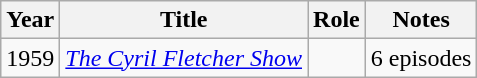<table class="wikitable sortable">
<tr>
<th>Year</th>
<th>Title</th>
<th>Role</th>
<th>Notes</th>
</tr>
<tr>
<td>1959</td>
<td><em><a href='#'>The Cyril Fletcher Show</a></em></td>
<td></td>
<td>6 episodes</td>
</tr>
</table>
